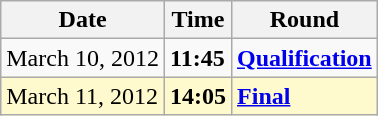<table class="wikitable">
<tr>
<th>Date</th>
<th>Time</th>
<th>Round</th>
</tr>
<tr>
<td>March 10, 2012</td>
<td><strong>11:45</strong></td>
<td><strong><a href='#'>Qualification</a></strong></td>
</tr>
<tr style=background:lemonchiffon>
<td>March 11, 2012</td>
<td><strong>14:05</strong></td>
<td><strong><a href='#'>Final</a></strong></td>
</tr>
</table>
